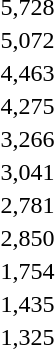<table>
<tr>
<td></td>
<td>5,728</td>
</tr>
<tr>
<td></td>
<td>5,072</td>
</tr>
<tr>
<td></td>
<td>4,463</td>
</tr>
<tr>
<td></td>
<td>4,275</td>
</tr>
<tr>
<td></td>
<td>3,266</td>
</tr>
<tr>
<td></td>
<td>3,041</td>
</tr>
<tr>
<td></td>
<td>2,781</td>
</tr>
<tr>
<td></td>
<td>2,850</td>
</tr>
<tr>
<td></td>
<td>1,754</td>
</tr>
<tr>
<td></td>
<td>1,435</td>
</tr>
<tr>
<td></td>
<td>1,325</td>
</tr>
</table>
